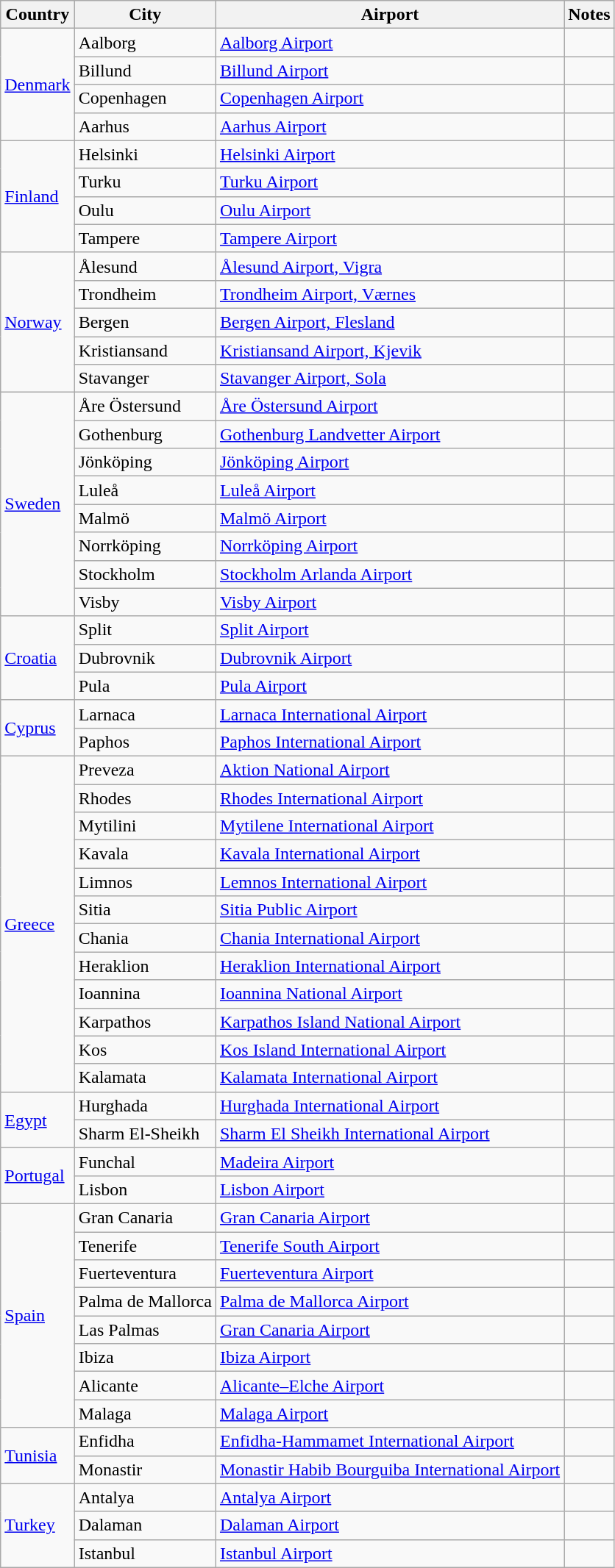<table class="wikitable">
<tr>
<th>Country</th>
<th>City</th>
<th>Airport</th>
<th>Notes</th>
</tr>
<tr>
<td rowspan="4"><a href='#'>Denmark</a></td>
<td>Aalborg</td>
<td><a href='#'>Aalborg Airport</a></td>
<td></td>
</tr>
<tr>
<td>Billund</td>
<td><a href='#'>Billund Airport</a></td>
<td></td>
</tr>
<tr>
<td>Copenhagen</td>
<td><a href='#'>Copenhagen Airport</a></td>
<td></td>
</tr>
<tr>
<td>Aarhus</td>
<td><a href='#'>Aarhus Airport</a></td>
<td></td>
</tr>
<tr>
<td rowspan="4"><a href='#'>Finland</a></td>
<td>Helsinki</td>
<td><a href='#'>Helsinki Airport</a></td>
<td></td>
</tr>
<tr>
<td>Turku</td>
<td><a href='#'>Turku Airport</a></td>
<td></td>
</tr>
<tr>
<td>Oulu</td>
<td><a href='#'>Oulu Airport</a></td>
<td></td>
</tr>
<tr>
<td>Tampere</td>
<td><a href='#'>Tampere Airport</a></td>
<td></td>
</tr>
<tr>
<td rowspan="5"><a href='#'>Norway</a></td>
<td>Ålesund</td>
<td><a href='#'>Ålesund Airport, Vigra</a></td>
<td></td>
</tr>
<tr>
<td>Trondheim</td>
<td><a href='#'>Trondheim Airport, Værnes</a></td>
<td></td>
</tr>
<tr>
<td>Bergen</td>
<td><a href='#'>Bergen Airport, Flesland</a></td>
<td></td>
</tr>
<tr>
<td>Kristiansand</td>
<td><a href='#'>Kristiansand Airport, Kjevik</a></td>
<td></td>
</tr>
<tr>
<td>Stavanger</td>
<td><a href='#'>Stavanger Airport, Sola</a></td>
<td></td>
</tr>
<tr>
<td rowspan="8"><a href='#'>Sweden</a></td>
<td>Åre Östersund</td>
<td><a href='#'>Åre Östersund Airport</a></td>
<td></td>
</tr>
<tr>
<td>Gothenburg</td>
<td><a href='#'>Gothenburg Landvetter Airport</a></td>
<td></td>
</tr>
<tr>
<td>Jönköping</td>
<td><a href='#'>Jönköping Airport</a></td>
<td></td>
</tr>
<tr>
<td>Luleå</td>
<td><a href='#'>Luleå Airport</a></td>
<td></td>
</tr>
<tr>
<td>Malmö</td>
<td><a href='#'>Malmö Airport</a></td>
<td></td>
</tr>
<tr>
<td>Norrköping</td>
<td><a href='#'>Norrköping Airport</a></td>
<td></td>
</tr>
<tr>
<td>Stockholm</td>
<td><a href='#'>Stockholm Arlanda Airport</a></td>
<td></td>
</tr>
<tr>
<td>Visby</td>
<td><a href='#'>Visby Airport</a></td>
<td></td>
</tr>
<tr>
<td rowspan="3"><a href='#'>Croatia</a></td>
<td>Split</td>
<td><a href='#'>Split Airport</a></td>
<td></td>
</tr>
<tr>
<td>Dubrovnik</td>
<td><a href='#'>Dubrovnik Airport</a></td>
<td></td>
</tr>
<tr>
<td>Pula</td>
<td><a href='#'>Pula Airport</a></td>
<td></td>
</tr>
<tr>
<td rowspan="2"><a href='#'>Cyprus</a></td>
<td>Larnaca</td>
<td><a href='#'>Larnaca International Airport</a></td>
<td></td>
</tr>
<tr>
<td>Paphos</td>
<td><a href='#'>Paphos International Airport</a></td>
<td></td>
</tr>
<tr>
<td rowspan="12"><a href='#'>Greece</a></td>
<td>Preveza</td>
<td><a href='#'>Aktion National Airport</a></td>
<td></td>
</tr>
<tr>
<td>Rhodes</td>
<td><a href='#'>Rhodes International Airport</a></td>
<td></td>
</tr>
<tr>
<td>Mytilini</td>
<td><a href='#'>Mytilene International Airport</a></td>
<td></td>
</tr>
<tr>
<td>Kavala</td>
<td><a href='#'>Kavala International Airport</a></td>
<td></td>
</tr>
<tr>
<td>Limnos</td>
<td><a href='#'>Lemnos International Airport</a></td>
<td></td>
</tr>
<tr>
<td>Sitia</td>
<td><a href='#'>Sitia Public Airport</a></td>
<td></td>
</tr>
<tr>
<td>Chania</td>
<td><a href='#'>Chania International Airport</a></td>
<td></td>
</tr>
<tr>
<td>Heraklion</td>
<td><a href='#'>Heraklion International Airport</a></td>
<td></td>
</tr>
<tr>
<td>Ioannina</td>
<td><a href='#'>Ioannina National Airport</a></td>
<td></td>
</tr>
<tr>
<td>Karpathos</td>
<td><a href='#'>Karpathos Island National Airport</a></td>
<td></td>
</tr>
<tr>
<td>Kos</td>
<td><a href='#'>Kos Island International Airport</a></td>
<td></td>
</tr>
<tr>
<td>Kalamata</td>
<td><a href='#'>Kalamata International Airport</a></td>
<td></td>
</tr>
<tr>
<td rowspan="2"><a href='#'>Egypt</a></td>
<td>Hurghada</td>
<td><a href='#'>Hurghada International Airport</a></td>
<td></td>
</tr>
<tr>
<td>Sharm El-Sheikh</td>
<td><a href='#'>Sharm El Sheikh International Airport</a></td>
<td></td>
</tr>
<tr>
<td rowspan="2"><a href='#'>Portugal</a></td>
<td>Funchal</td>
<td><a href='#'>Madeira Airport</a></td>
<td></td>
</tr>
<tr>
<td>Lisbon</td>
<td><a href='#'>Lisbon Airport</a></td>
<td></td>
</tr>
<tr>
<td rowspan="8"><a href='#'>Spain</a></td>
<td>Gran Canaria</td>
<td><a href='#'>Gran Canaria Airport</a></td>
<td></td>
</tr>
<tr>
<td>Tenerife</td>
<td><a href='#'>Tenerife South Airport</a></td>
<td></td>
</tr>
<tr>
<td>Fuerteventura</td>
<td><a href='#'>Fuerteventura Airport</a></td>
<td></td>
</tr>
<tr>
<td>Palma de Mallorca</td>
<td><a href='#'>Palma de Mallorca Airport</a></td>
<td></td>
</tr>
<tr>
<td>Las Palmas</td>
<td><a href='#'>Gran Canaria Airport</a></td>
<td></td>
</tr>
<tr>
<td>Ibiza</td>
<td><a href='#'>Ibiza Airport</a></td>
<td></td>
</tr>
<tr>
<td>Alicante</td>
<td><a href='#'>Alicante–Elche Airport</a></td>
<td></td>
</tr>
<tr>
<td>Malaga</td>
<td><a href='#'>Malaga Airport</a></td>
<td></td>
</tr>
<tr>
<td rowspan="2"><a href='#'>Tunisia</a></td>
<td>Enfidha</td>
<td><a href='#'>Enfidha-Hammamet International Airport</a></td>
<td></td>
</tr>
<tr>
<td>Monastir</td>
<td><a href='#'>Monastir Habib Bourguiba International Airport</a></td>
<td></td>
</tr>
<tr>
<td rowspan="3"><a href='#'>Turkey</a></td>
<td>Antalya</td>
<td><a href='#'>Antalya Airport</a></td>
<td></td>
</tr>
<tr>
<td>Dalaman</td>
<td><a href='#'>Dalaman Airport</a></td>
<td></td>
</tr>
<tr>
<td>Istanbul</td>
<td><a href='#'>Istanbul Airport</a></td>
<td></td>
</tr>
</table>
